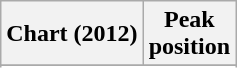<table class="wikitable sortable">
<tr>
<th>Chart (2012)</th>
<th>Peak<br>position</th>
</tr>
<tr>
</tr>
<tr>
</tr>
<tr>
</tr>
<tr>
</tr>
<tr>
</tr>
</table>
